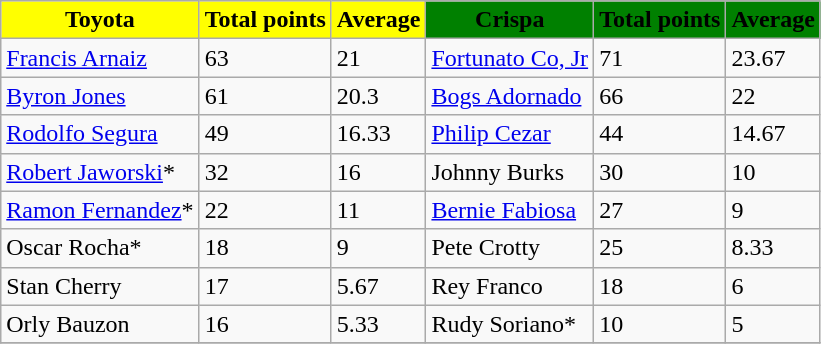<table class=wikitable sortable>
<tr align=center>
<td bgcolor=yellow><span><strong>Toyota</strong></span></td>
<td bgcolor=yellow><span><strong>Total points</strong></span></td>
<td bgcolor=yellow><span><strong>Average</strong></span></td>
<td bgcolor=green><span><strong>Crispa</strong></span></td>
<td bgcolor=green><span><strong>Total points</strong></span></td>
<td bgcolor=green><span><strong>Average</strong></span></td>
</tr>
<tr>
<td><a href='#'>Francis Arnaiz</a></td>
<td>63</td>
<td>21</td>
<td><a href='#'>Fortunato Co, Jr</a></td>
<td>71</td>
<td>23.67</td>
</tr>
<tr>
<td><a href='#'>Byron Jones</a></td>
<td>61</td>
<td>20.3</td>
<td><a href='#'>Bogs Adornado</a></td>
<td>66</td>
<td>22</td>
</tr>
<tr>
<td><a href='#'>Rodolfo Segura</a></td>
<td>49</td>
<td>16.33</td>
<td><a href='#'>Philip Cezar</a></td>
<td>44</td>
<td>14.67</td>
</tr>
<tr>
<td><a href='#'>Robert Jaworski</a>*</td>
<td>32</td>
<td>16</td>
<td>Johnny Burks</td>
<td>30</td>
<td>10</td>
</tr>
<tr>
<td><a href='#'>Ramon Fernandez</a>*</td>
<td>22</td>
<td>11</td>
<td><a href='#'>Bernie Fabiosa</a></td>
<td>27</td>
<td>9</td>
</tr>
<tr>
<td>Oscar Rocha*</td>
<td>18</td>
<td>9</td>
<td>Pete Crotty</td>
<td>25</td>
<td>8.33</td>
</tr>
<tr>
<td>Stan Cherry</td>
<td>17</td>
<td>5.67</td>
<td>Rey Franco</td>
<td>18</td>
<td>6</td>
</tr>
<tr>
<td>Orly Bauzon</td>
<td>16</td>
<td>5.33</td>
<td>Rudy Soriano*</td>
<td>10</td>
<td>5</td>
</tr>
<tr>
</tr>
</table>
